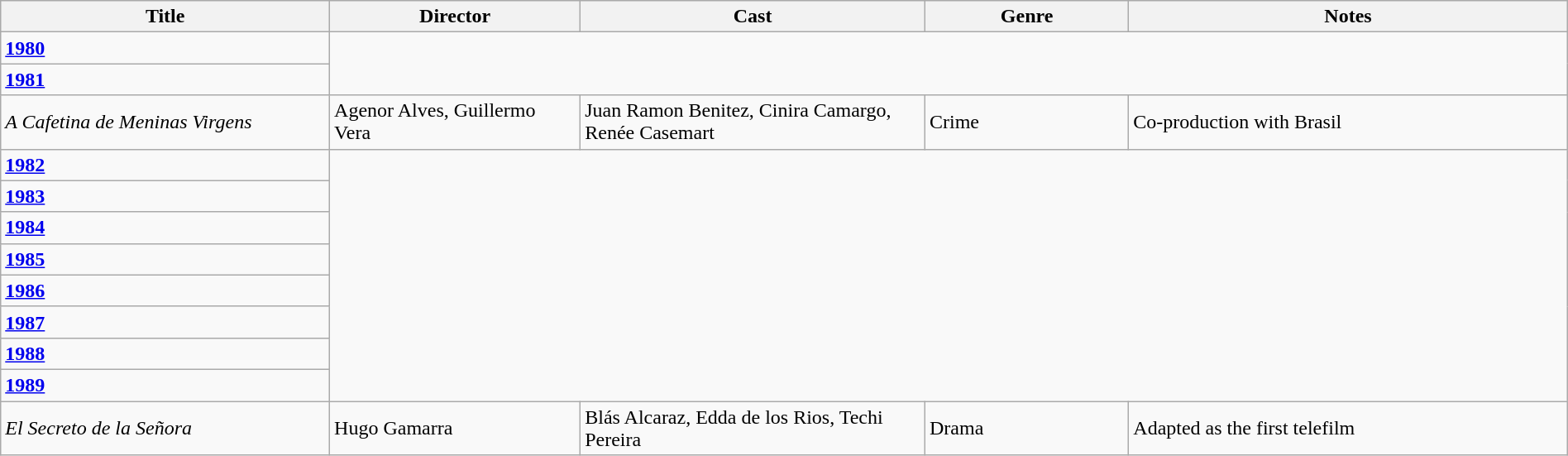<table class="wikitable" width= "100%">
<tr>
<th width=21%>Title</th>
<th width=16%>Director</th>
<th width=22%>Cast</th>
<th width=13%>Genre</th>
<th width=28%>Notes</th>
</tr>
<tr>
<td><strong><a href='#'>1980</a></strong></td>
</tr>
<tr>
<td><strong><a href='#'>1981</a></strong></td>
</tr>
<tr>
<td><em>A Cafetina de Meninas Virgens</em></td>
<td>Agenor Alves, Guillermo Vera</td>
<td>Juan Ramon Benitez, Cinira Camargo, Renée Casemart</td>
<td>Crime</td>
<td>Co-production with Brasil</td>
</tr>
<tr>
<td><strong><a href='#'>1982</a></strong></td>
</tr>
<tr>
<td><strong><a href='#'>1983</a></strong></td>
</tr>
<tr>
<td><strong><a href='#'>1984</a></strong></td>
</tr>
<tr>
<td><strong><a href='#'>1985</a></strong></td>
</tr>
<tr>
<td><strong><a href='#'>1986</a></strong></td>
</tr>
<tr>
<td><strong><a href='#'>1987</a></strong></td>
</tr>
<tr>
<td><strong><a href='#'>1988</a></strong></td>
</tr>
<tr>
<td><strong><a href='#'>1989</a></strong></td>
</tr>
<tr>
<td><em>El Secreto de la Señora</em></td>
<td>Hugo Gamarra</td>
<td>Blás Alcaraz, Edda de los Rios, Techi Pereira</td>
<td>Drama</td>
<td>Adapted as the first telefilm</td>
</tr>
</table>
